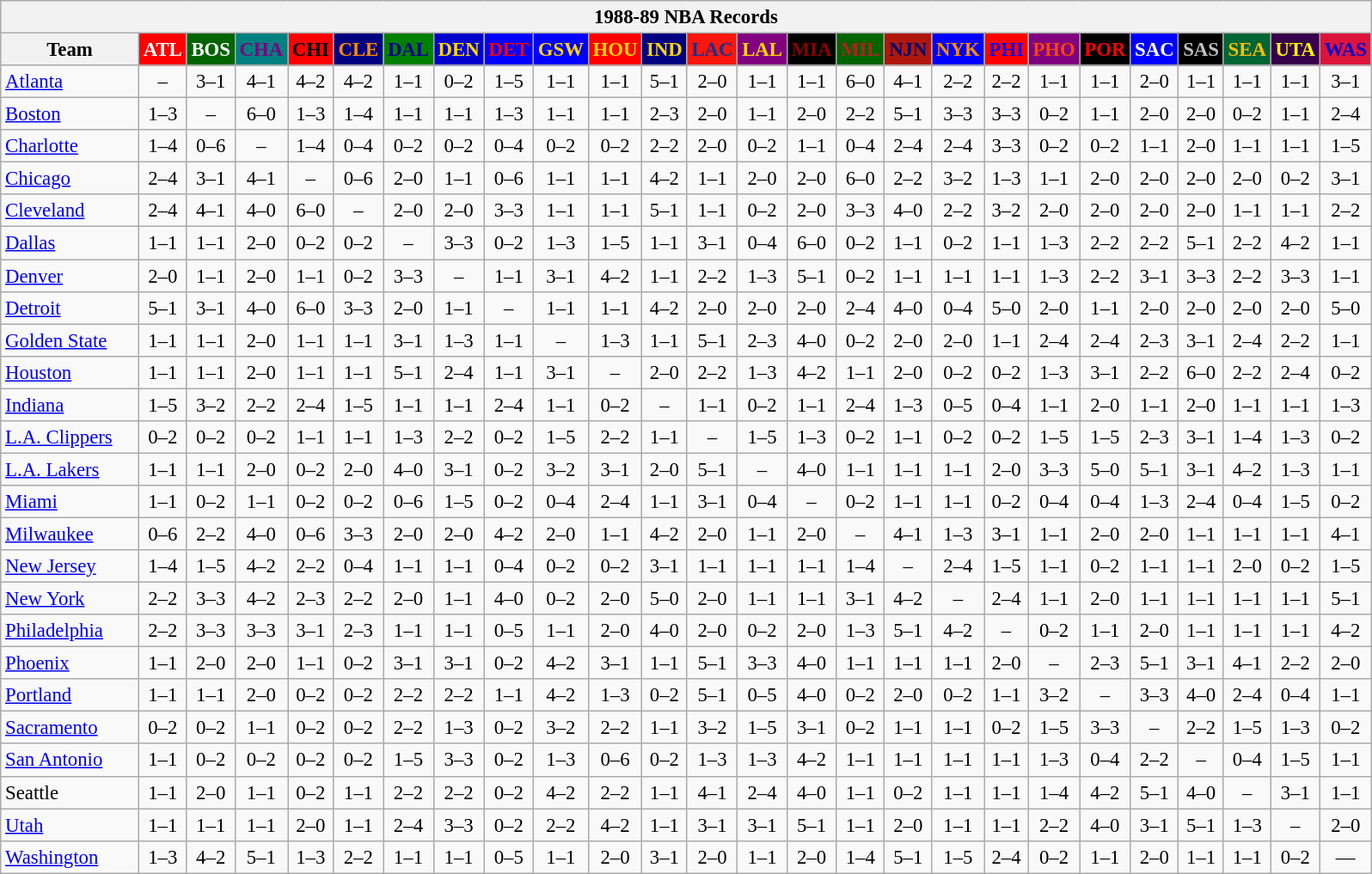<table class="wikitable" style="font-size:95%; text-align:center;">
<tr>
<th colspan=26>1988-89 NBA Records</th>
</tr>
<tr>
<th width=100>Team</th>
<th style="background:#FF0000;color:#FFFFFF;width=35">ATL</th>
<th style="background:#006400;color:#FFFFFF;width=35">BOS</th>
<th style="background:#008080;color:#800080;width=35">CHA</th>
<th style="background:#FF0000;color:#000000;width=35">CHI</th>
<th style="background:#000080;color:#FF8C00;width=35">CLE</th>
<th style="background:#008000;color:#00008B;width=35">DAL</th>
<th style="background:#0000CD;color:#FFD700;width=35">DEN</th>
<th style="background:#0000FF;color:#FF0000;width=35">DET</th>
<th style="background:#0000FF;color:#FFD700;width=35">GSW</th>
<th style="background:#FF0000;color:#FFD700;width=35">HOU</th>
<th style="background:#000080;color:#FFD700;width=35">IND</th>
<th style="background:#F9160D;color:#1A2E8B;width=35">LAC</th>
<th style="background:#800080;color:#FFD700;width=35">LAL</th>
<th style="background:#000000;color:#8B0000;width=35">MIA</th>
<th style="background:#006400;color:#B22222;width=35">MIL</th>
<th style="background:#B0170C;color:#00056D;width=35">NJN</th>
<th style="background:#0000FF;color:#FF8C00;width=35">NYK</th>
<th style="background:#FF0000;color:#0000FF;width=35">PHI</th>
<th style="background:#800080;color:#FF4500;width=35">PHO</th>
<th style="background:#000000;color:#FF0000;width=35">POR</th>
<th style="background:#0000FF;color:#FFFFFF;width=35">SAC</th>
<th style="background:#000000;color:#C0C0C0;width=35">SAS</th>
<th style="background:#006633;color:#FFBE00;width=35">SEA</th>
<th style="background:#36004A;color:#FFFF00;width=35">UTA</th>
<th style="background:#DC143C;color:#0000CD;width=35">WAS</th>
</tr>
<tr>
<td style="text-align:left;"><a href='#'>Atlanta</a></td>
<td>–</td>
<td>3–1</td>
<td>4–1</td>
<td>4–2</td>
<td>4–2</td>
<td>1–1</td>
<td>0–2</td>
<td>1–5</td>
<td>1–1</td>
<td>1–1</td>
<td>5–1</td>
<td>2–0</td>
<td>1–1</td>
<td>1–1</td>
<td>6–0</td>
<td>4–1</td>
<td>2–2</td>
<td>2–2</td>
<td>1–1</td>
<td>1–1</td>
<td>2–0</td>
<td>1–1</td>
<td>1–1</td>
<td>1–1</td>
<td>3–1</td>
</tr>
<tr>
<td style="text-align:left;"><a href='#'>Boston</a></td>
<td>1–3</td>
<td>–</td>
<td>6–0</td>
<td>1–3</td>
<td>1–4</td>
<td>1–1</td>
<td>1–1</td>
<td>1–3</td>
<td>1–1</td>
<td>1–1</td>
<td>2–3</td>
<td>2–0</td>
<td>1–1</td>
<td>2–0</td>
<td>2–2</td>
<td>5–1</td>
<td>3–3</td>
<td>3–3</td>
<td>0–2</td>
<td>1–1</td>
<td>2–0</td>
<td>2–0</td>
<td>0–2</td>
<td>1–1</td>
<td>2–4</td>
</tr>
<tr>
<td style="text-align:left;"><a href='#'>Charlotte</a></td>
<td>1–4</td>
<td>0–6</td>
<td>–</td>
<td>1–4</td>
<td>0–4</td>
<td>0–2</td>
<td>0–2</td>
<td>0–4</td>
<td>0–2</td>
<td>0–2</td>
<td>2–2</td>
<td>2–0</td>
<td>0–2</td>
<td>1–1</td>
<td>0–4</td>
<td>2–4</td>
<td>2–4</td>
<td>3–3</td>
<td>0–2</td>
<td>0–2</td>
<td>1–1</td>
<td>2–0</td>
<td>1–1</td>
<td>1–1</td>
<td>1–5</td>
</tr>
<tr>
<td style="text-align:left;"><a href='#'>Chicago</a></td>
<td>2–4</td>
<td>3–1</td>
<td>4–1</td>
<td>–</td>
<td>0–6</td>
<td>2–0</td>
<td>1–1</td>
<td>0–6</td>
<td>1–1</td>
<td>1–1</td>
<td>4–2</td>
<td>1–1</td>
<td>2–0</td>
<td>2–0</td>
<td>6–0</td>
<td>2–2</td>
<td>3–2</td>
<td>1–3</td>
<td>1–1</td>
<td>2–0</td>
<td>2–0</td>
<td>2–0</td>
<td>2–0</td>
<td>0–2</td>
<td>3–1</td>
</tr>
<tr>
<td style="text-align:left;"><a href='#'>Cleveland</a></td>
<td>2–4</td>
<td>4–1</td>
<td>4–0</td>
<td>6–0</td>
<td>–</td>
<td>2–0</td>
<td>2–0</td>
<td>3–3</td>
<td>1–1</td>
<td>1–1</td>
<td>5–1</td>
<td>1–1</td>
<td>0–2</td>
<td>2–0</td>
<td>3–3</td>
<td>4–0</td>
<td>2–2</td>
<td>3–2</td>
<td>2–0</td>
<td>2–0</td>
<td>2–0</td>
<td>2–0</td>
<td>1–1</td>
<td>1–1</td>
<td>2–2</td>
</tr>
<tr>
<td style="text-align:left;"><a href='#'>Dallas</a></td>
<td>1–1</td>
<td>1–1</td>
<td>2–0</td>
<td>0–2</td>
<td>0–2</td>
<td>–</td>
<td>3–3</td>
<td>0–2</td>
<td>1–3</td>
<td>1–5</td>
<td>1–1</td>
<td>3–1</td>
<td>0–4</td>
<td>6–0</td>
<td>0–2</td>
<td>1–1</td>
<td>0–2</td>
<td>1–1</td>
<td>1–3</td>
<td>2–2</td>
<td>2–2</td>
<td>5–1</td>
<td>2–2</td>
<td>4–2</td>
<td>1–1</td>
</tr>
<tr>
<td style="text-align:left;"><a href='#'>Denver</a></td>
<td>2–0</td>
<td>1–1</td>
<td>2–0</td>
<td>1–1</td>
<td>0–2</td>
<td>3–3</td>
<td>–</td>
<td>1–1</td>
<td>3–1</td>
<td>4–2</td>
<td>1–1</td>
<td>2–2</td>
<td>1–3</td>
<td>5–1</td>
<td>0–2</td>
<td>1–1</td>
<td>1–1</td>
<td>1–1</td>
<td>1–3</td>
<td>2–2</td>
<td>3–1</td>
<td>3–3</td>
<td>2–2</td>
<td>3–3</td>
<td>1–1</td>
</tr>
<tr>
<td style="text-align:left;"><a href='#'>Detroit</a></td>
<td>5–1</td>
<td>3–1</td>
<td>4–0</td>
<td>6–0</td>
<td>3–3</td>
<td>2–0</td>
<td>1–1</td>
<td>–</td>
<td>1–1</td>
<td>1–1</td>
<td>4–2</td>
<td>2–0</td>
<td>2–0</td>
<td>2–0</td>
<td>2–4</td>
<td>4–0</td>
<td>0–4</td>
<td>5–0</td>
<td>2–0</td>
<td>1–1</td>
<td>2–0</td>
<td>2–0</td>
<td>2–0</td>
<td>2–0</td>
<td>5–0</td>
</tr>
<tr>
<td style="text-align:left;"><a href='#'>Golden State</a></td>
<td>1–1</td>
<td>1–1</td>
<td>2–0</td>
<td>1–1</td>
<td>1–1</td>
<td>3–1</td>
<td>1–3</td>
<td>1–1</td>
<td>–</td>
<td>1–3</td>
<td>1–1</td>
<td>5–1</td>
<td>2–3</td>
<td>4–0</td>
<td>0–2</td>
<td>2–0</td>
<td>2–0</td>
<td>1–1</td>
<td>2–4</td>
<td>2–4</td>
<td>2–3</td>
<td>3–1</td>
<td>2–4</td>
<td>2–2</td>
<td>1–1</td>
</tr>
<tr>
<td style="text-align:left;"><a href='#'>Houston</a></td>
<td>1–1</td>
<td>1–1</td>
<td>2–0</td>
<td>1–1</td>
<td>1–1</td>
<td>5–1</td>
<td>2–4</td>
<td>1–1</td>
<td>3–1</td>
<td>–</td>
<td>2–0</td>
<td>2–2</td>
<td>1–3</td>
<td>4–2</td>
<td>1–1</td>
<td>2–0</td>
<td>0–2</td>
<td>0–2</td>
<td>1–3</td>
<td>3–1</td>
<td>2–2</td>
<td>6–0</td>
<td>2–2</td>
<td>2–4</td>
<td>0–2</td>
</tr>
<tr>
<td style="text-align:left;"><a href='#'>Indiana</a></td>
<td>1–5</td>
<td>3–2</td>
<td>2–2</td>
<td>2–4</td>
<td>1–5</td>
<td>1–1</td>
<td>1–1</td>
<td>2–4</td>
<td>1–1</td>
<td>0–2</td>
<td>–</td>
<td>1–1</td>
<td>0–2</td>
<td>1–1</td>
<td>2–4</td>
<td>1–3</td>
<td>0–5</td>
<td>0–4</td>
<td>1–1</td>
<td>2–0</td>
<td>1–1</td>
<td>2–0</td>
<td>1–1</td>
<td>1–1</td>
<td>1–3</td>
</tr>
<tr>
<td style="text-align:left;"><a href='#'>L.A. Clippers</a></td>
<td>0–2</td>
<td>0–2</td>
<td>0–2</td>
<td>1–1</td>
<td>1–1</td>
<td>1–3</td>
<td>2–2</td>
<td>0–2</td>
<td>1–5</td>
<td>2–2</td>
<td>1–1</td>
<td>–</td>
<td>1–5</td>
<td>1–3</td>
<td>0–2</td>
<td>1–1</td>
<td>0–2</td>
<td>0–2</td>
<td>1–5</td>
<td>1–5</td>
<td>2–3</td>
<td>3–1</td>
<td>1–4</td>
<td>1–3</td>
<td>0–2</td>
</tr>
<tr>
<td style="text-align:left;"><a href='#'>L.A. Lakers</a></td>
<td>1–1</td>
<td>1–1</td>
<td>2–0</td>
<td>0–2</td>
<td>2–0</td>
<td>4–0</td>
<td>3–1</td>
<td>0–2</td>
<td>3–2</td>
<td>3–1</td>
<td>2–0</td>
<td>5–1</td>
<td>–</td>
<td>4–0</td>
<td>1–1</td>
<td>1–1</td>
<td>1–1</td>
<td>2–0</td>
<td>3–3</td>
<td>5–0</td>
<td>5–1</td>
<td>3–1</td>
<td>4–2</td>
<td>1–3</td>
<td>1–1</td>
</tr>
<tr>
<td style="text-align:left;"><a href='#'>Miami</a></td>
<td>1–1</td>
<td>0–2</td>
<td>1–1</td>
<td>0–2</td>
<td>0–2</td>
<td>0–6</td>
<td>1–5</td>
<td>0–2</td>
<td>0–4</td>
<td>2–4</td>
<td>1–1</td>
<td>3–1</td>
<td>0–4</td>
<td>–</td>
<td>0–2</td>
<td>1–1</td>
<td>1–1</td>
<td>0–2</td>
<td>0–4</td>
<td>0–4</td>
<td>1–3</td>
<td>2–4</td>
<td>0–4</td>
<td>1–5</td>
<td>0–2</td>
</tr>
<tr>
<td style="text-align:left;"><a href='#'>Milwaukee</a></td>
<td>0–6</td>
<td>2–2</td>
<td>4–0</td>
<td>0–6</td>
<td>3–3</td>
<td>2–0</td>
<td>2–0</td>
<td>4–2</td>
<td>2–0</td>
<td>1–1</td>
<td>4–2</td>
<td>2–0</td>
<td>1–1</td>
<td>2–0</td>
<td>–</td>
<td>4–1</td>
<td>1–3</td>
<td>3–1</td>
<td>1–1</td>
<td>2–0</td>
<td>2–0</td>
<td>1–1</td>
<td>1–1</td>
<td>1–1</td>
<td>4–1</td>
</tr>
<tr>
<td style="text-align:left;"><a href='#'>New Jersey</a></td>
<td>1–4</td>
<td>1–5</td>
<td>4–2</td>
<td>2–2</td>
<td>0–4</td>
<td>1–1</td>
<td>1–1</td>
<td>0–4</td>
<td>0–2</td>
<td>0–2</td>
<td>3–1</td>
<td>1–1</td>
<td>1–1</td>
<td>1–1</td>
<td>1–4</td>
<td>–</td>
<td>2–4</td>
<td>1–5</td>
<td>1–1</td>
<td>0–2</td>
<td>1–1</td>
<td>1–1</td>
<td>2–0</td>
<td>0–2</td>
<td>1–5</td>
</tr>
<tr>
<td style="text-align:left;"><a href='#'>New York</a></td>
<td>2–2</td>
<td>3–3</td>
<td>4–2</td>
<td>2–3</td>
<td>2–2</td>
<td>2–0</td>
<td>1–1</td>
<td>4–0</td>
<td>0–2</td>
<td>2–0</td>
<td>5–0</td>
<td>2–0</td>
<td>1–1</td>
<td>1–1</td>
<td>3–1</td>
<td>4–2</td>
<td>–</td>
<td>2–4</td>
<td>1–1</td>
<td>2–0</td>
<td>1–1</td>
<td>1–1</td>
<td>1–1</td>
<td>1–1</td>
<td>5–1</td>
</tr>
<tr>
<td style="text-align:left;"><a href='#'>Philadelphia</a></td>
<td>2–2</td>
<td>3–3</td>
<td>3–3</td>
<td>3–1</td>
<td>2–3</td>
<td>1–1</td>
<td>1–1</td>
<td>0–5</td>
<td>1–1</td>
<td>2–0</td>
<td>4–0</td>
<td>2–0</td>
<td>0–2</td>
<td>2–0</td>
<td>1–3</td>
<td>5–1</td>
<td>4–2</td>
<td>–</td>
<td>0–2</td>
<td>1–1</td>
<td>2–0</td>
<td>1–1</td>
<td>1–1</td>
<td>1–1</td>
<td>4–2</td>
</tr>
<tr>
<td style="text-align:left;"><a href='#'>Phoenix</a></td>
<td>1–1</td>
<td>2–0</td>
<td>2–0</td>
<td>1–1</td>
<td>0–2</td>
<td>3–1</td>
<td>3–1</td>
<td>0–2</td>
<td>4–2</td>
<td>3–1</td>
<td>1–1</td>
<td>5–1</td>
<td>3–3</td>
<td>4–0</td>
<td>1–1</td>
<td>1–1</td>
<td>1–1</td>
<td>2–0</td>
<td>–</td>
<td>2–3</td>
<td>5–1</td>
<td>3–1</td>
<td>4–1</td>
<td>2–2</td>
<td>2–0</td>
</tr>
<tr>
<td style="text-align:left;"><a href='#'>Portland</a></td>
<td>1–1</td>
<td>1–1</td>
<td>2–0</td>
<td>0–2</td>
<td>0–2</td>
<td>2–2</td>
<td>2–2</td>
<td>1–1</td>
<td>4–2</td>
<td>1–3</td>
<td>0–2</td>
<td>5–1</td>
<td>0–5</td>
<td>4–0</td>
<td>0–2</td>
<td>2–0</td>
<td>0–2</td>
<td>1–1</td>
<td>3–2</td>
<td>–</td>
<td>3–3</td>
<td>4–0</td>
<td>2–4</td>
<td>0–4</td>
<td>1–1</td>
</tr>
<tr>
<td style="text-align:left;"><a href='#'>Sacramento</a></td>
<td>0–2</td>
<td>0–2</td>
<td>1–1</td>
<td>0–2</td>
<td>0–2</td>
<td>2–2</td>
<td>1–3</td>
<td>0–2</td>
<td>3–2</td>
<td>2–2</td>
<td>1–1</td>
<td>3–2</td>
<td>1–5</td>
<td>3–1</td>
<td>0–2</td>
<td>1–1</td>
<td>1–1</td>
<td>0–2</td>
<td>1–5</td>
<td>3–3</td>
<td>–</td>
<td>2–2</td>
<td>1–5</td>
<td>1–3</td>
<td>0–2</td>
</tr>
<tr>
<td style="text-align:left;"><a href='#'>San Antonio</a></td>
<td>1–1</td>
<td>0–2</td>
<td>0–2</td>
<td>0–2</td>
<td>0–2</td>
<td>1–5</td>
<td>3–3</td>
<td>0–2</td>
<td>1–3</td>
<td>0–6</td>
<td>0–2</td>
<td>1–3</td>
<td>1–3</td>
<td>4–2</td>
<td>1–1</td>
<td>1–1</td>
<td>1–1</td>
<td>1–1</td>
<td>1–3</td>
<td>0–4</td>
<td>2–2</td>
<td>–</td>
<td>0–4</td>
<td>1–5</td>
<td>1–1</td>
</tr>
<tr>
<td style="text-align:left;">Seattle</td>
<td>1–1</td>
<td>2–0</td>
<td>1–1</td>
<td>0–2</td>
<td>1–1</td>
<td>2–2</td>
<td>2–2</td>
<td>0–2</td>
<td>4–2</td>
<td>2–2</td>
<td>1–1</td>
<td>4–1</td>
<td>2–4</td>
<td>4–0</td>
<td>1–1</td>
<td>0–2</td>
<td>1–1</td>
<td>1–1</td>
<td>1–4</td>
<td>4–2</td>
<td>5–1</td>
<td>4–0</td>
<td>–</td>
<td>3–1</td>
<td>1–1</td>
</tr>
<tr>
<td style="text-align:left;"><a href='#'>Utah</a></td>
<td>1–1</td>
<td>1–1</td>
<td>1–1</td>
<td>2–0</td>
<td>1–1</td>
<td>2–4</td>
<td>3–3</td>
<td>0–2</td>
<td>2–2</td>
<td>4–2</td>
<td>1–1</td>
<td>3–1</td>
<td>3–1</td>
<td>5–1</td>
<td>1–1</td>
<td>2–0</td>
<td>1–1</td>
<td>1–1</td>
<td>2–2</td>
<td>4–0</td>
<td>3–1</td>
<td>5–1</td>
<td>1–3</td>
<td>–</td>
<td>2–0</td>
</tr>
<tr>
<td style="text-align:left;"><a href='#'>Washington</a></td>
<td>1–3</td>
<td>4–2</td>
<td>5–1</td>
<td>1–3</td>
<td>2–2</td>
<td>1–1</td>
<td>1–1</td>
<td>0–5</td>
<td>1–1</td>
<td>2–0</td>
<td>3–1</td>
<td>2–0</td>
<td>1–1</td>
<td>2–0</td>
<td>1–4</td>
<td>5–1</td>
<td>1–5</td>
<td>2–4</td>
<td>0–2</td>
<td>1–1</td>
<td>2–0</td>
<td>1–1</td>
<td>1–1</td>
<td>0–2</td>
<td>—</td>
</tr>
</table>
